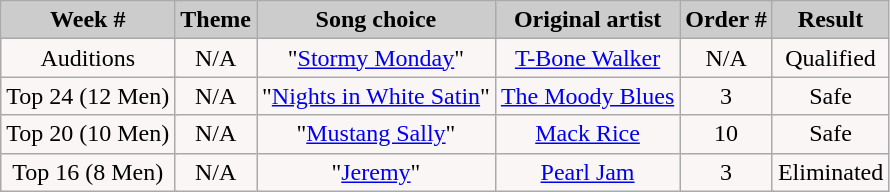<table class="wikitable" style="float:left;">
<tr style="text-align:Center; background:#ccc;">
<td colspan="100"><strong>Week #</strong></td>
<td colspan="100"><strong>Theme</strong></td>
<td colspan="100"><strong>Song choice</strong></td>
<td colspan="100"><strong>Original artist</strong></td>
<td colspan="100"><strong>Order #</strong></td>
<td colspan="100"><strong>Result</strong></td>
</tr>
<tr>
<td colspan="100"  style="text-align:center; background:#faf6f6;">Auditions</td>
<td colspan="100"  style="text-align:center; background:#faf6f6;">N/A</td>
<td colspan="100"  style="text-align:center; background:#faf6f6;">"<a href='#'>Stormy Monday</a>"</td>
<td colspan="100"  style="text-align:center; background:#faf6f6;"><a href='#'>T-Bone Walker</a></td>
<td colspan="100"  style="text-align:center; background:#faf6f6;">N/A</td>
<td colspan="100"  style="text-align:center; background:#faf6f6;">Qualified</td>
</tr>
<tr style="text-align:center; background:#faf6f6;">
<td colspan="100">Top 24 (12 Men)</td>
<td colspan="100">N/A</td>
<td colspan="100">"<a href='#'>Nights in White Satin</a>"</td>
<td colspan="100"><a href='#'>The Moody Blues</a></td>
<td colspan="100">3</td>
<td colspan="100">Safe</td>
</tr>
<tr>
<td colspan="100"  style="text-align:center; background:#faf6f6;">Top 20 (10 Men)</td>
<td colspan="100"  style="text-align:center; background:#faf6f6;">N/A</td>
<td colspan="100"  style="text-align:center; background:#faf6f6;">"<a href='#'>Mustang Sally</a>"</td>
<td colspan="100"  style="text-align:center; background:#faf6f6;"><a href='#'>Mack Rice</a></td>
<td colspan="100"  style="text-align:center; background:#faf6f6;">10</td>
<td colspan="100"  style="text-align:center; background:#faf6f6;">Safe</td>
</tr>
<tr>
<td colspan="100"  style="text-align:center; background:#faf6f6;">Top 16 (8 Men)</td>
<td colspan="100"  style="text-align:center; background:#faf6f6;">N/A</td>
<td colspan="100"  style="text-align:center; background:#faf6f6;">"<a href='#'>Jeremy</a>"</td>
<td colspan="100"  style="text-align:center; background:#faf6f6;"><a href='#'>Pearl Jam</a></td>
<td colspan="100"  style="text-align:center; background:#faf6f6;">3</td>
<td colspan="100"  style="text-align:center; background:#faf6f6;">Eliminated</td>
</tr>
</table>
